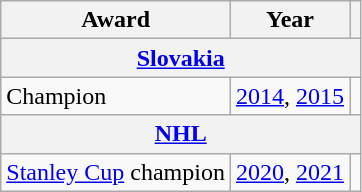<table class="wikitable">
<tr>
<th>Award</th>
<th>Year</th>
<th></th>
</tr>
<tr>
<th colspan="3"><a href='#'>Slovakia</a></th>
</tr>
<tr>
<td>Champion</td>
<td><a href='#'>2014</a>, <a href='#'>2015</a></td>
<td></td>
</tr>
<tr>
<th colspan="3"><a href='#'>NHL</a></th>
</tr>
<tr>
<td><a href='#'>Stanley Cup</a> champion</td>
<td><a href='#'>2020</a>, <a href='#'>2021</a></td>
<td></td>
</tr>
</table>
